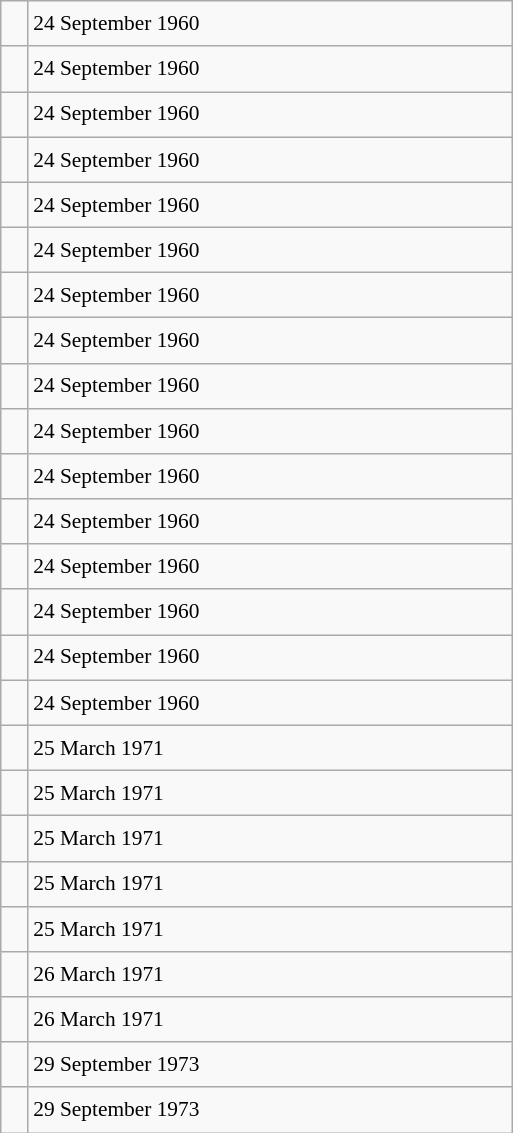<table class="wikitable" style="font-size: 89%; float: left; width: 24em; margin-right: 1em; line-height: 1.65em">
<tr>
<td></td>
<td>24 September 1960</td>
</tr>
<tr>
<td></td>
<td>24 September 1960</td>
</tr>
<tr>
<td></td>
<td>24 September 1960</td>
</tr>
<tr>
<td></td>
<td>24 September 1960</td>
</tr>
<tr>
<td></td>
<td>24 September 1960</td>
</tr>
<tr>
<td></td>
<td>24 September 1960</td>
</tr>
<tr>
<td></td>
<td>24 September 1960</td>
</tr>
<tr>
<td></td>
<td>24 September 1960</td>
</tr>
<tr>
<td></td>
<td>24 September 1960</td>
</tr>
<tr>
<td></td>
<td>24 September 1960</td>
</tr>
<tr>
<td></td>
<td>24 September 1960</td>
</tr>
<tr>
<td></td>
<td>24 September 1960</td>
</tr>
<tr>
<td></td>
<td>24 September 1960</td>
</tr>
<tr>
<td></td>
<td>24 September 1960</td>
</tr>
<tr>
<td></td>
<td>24 September 1960</td>
</tr>
<tr>
<td></td>
<td>24 September 1960</td>
</tr>
<tr>
<td></td>
<td>25 March 1971</td>
</tr>
<tr>
<td></td>
<td>25 March 1971</td>
</tr>
<tr>
<td></td>
<td>25 March 1971</td>
</tr>
<tr>
<td></td>
<td>25 March 1971</td>
</tr>
<tr>
<td></td>
<td>25 March 1971</td>
</tr>
<tr>
<td></td>
<td>26 March 1971</td>
</tr>
<tr>
<td></td>
<td>26 March 1971</td>
</tr>
<tr>
<td></td>
<td>29 September 1973</td>
</tr>
<tr>
<td></td>
<td>29 September 1973</td>
</tr>
</table>
